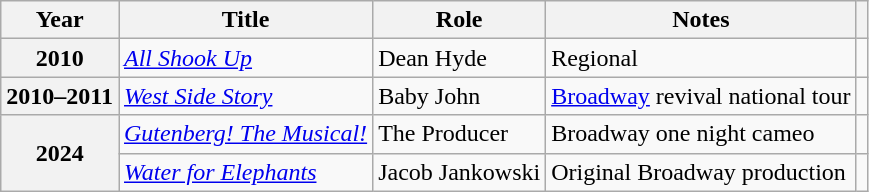<table class="wikitable plainrowheaders">
<tr>
<th scope="col">Year</th>
<th scope="col">Title</th>
<th scope="col">Role</th>
<th scope="col" class="unsortable">Notes</th>
<th scope="col" class="unsortable"></th>
</tr>
<tr>
<th scope="row">2010</th>
<td><em><a href='#'>All Shook Up</a></em></td>
<td>Dean Hyde</td>
<td>Regional</td>
<td style="text-align:center;"></td>
</tr>
<tr>
<th scope="row">2010–2011</th>
<td><em><a href='#'>West Side Story</a></em></td>
<td>Baby John</td>
<td><a href='#'>Broadway</a> revival national tour</td>
<td style="text-align:center;"></td>
</tr>
<tr>
<th rowspan=2 scope="row">2024</th>
<td><em><a href='#'>Gutenberg! The Musical!</a></em></td>
<td>The Producer</td>
<td>Broadway one night cameo</td>
<td style="text-align:center;"></td>
</tr>
<tr>
<td><em><a href='#'>Water for Elephants</a></em></td>
<td>Jacob Jankowski</td>
<td>Original Broadway production</td>
<td style="text-align:center;"></td>
</tr>
</table>
